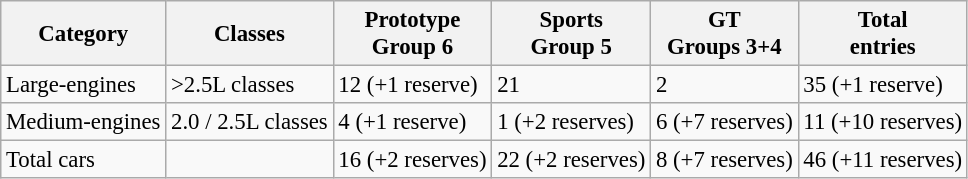<table class="wikitable" style="font-size: 95%;">
<tr>
<th>Category</th>
<th>Classes</th>
<th>Prototype<br>Group 6</th>
<th>Sports<br>Group 5</th>
<th>GT<br>Groups 3+4</th>
<th>Total<br>entries</th>
</tr>
<tr>
<td>Large-engines</td>
<td>>2.5L classes</td>
<td>12 (+1 reserve)</td>
<td>21</td>
<td>2</td>
<td>35 (+1 reserve)</td>
</tr>
<tr>
<td>Medium-engines</td>
<td>2.0 / 2.5L classes</td>
<td>4 (+1 reserve)</td>
<td>1 (+2 reserves)</td>
<td>6 (+7 reserves)</td>
<td>11 (+10 reserves)</td>
</tr>
<tr>
<td>Total cars</td>
<td></td>
<td>16 (+2 reserves)</td>
<td>22 (+2 reserves)</td>
<td>8 (+7 reserves)</td>
<td>46 (+11 reserves)</td>
</tr>
</table>
